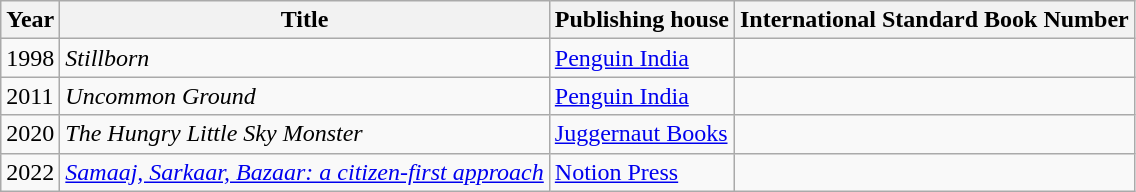<table class="wikitable">
<tr>
<th>Year</th>
<th>Title</th>
<th>Publishing house</th>
<th>International Standard Book Number</th>
</tr>
<tr>
<td>1998</td>
<td><em>Stillborn</em></td>
<td><a href='#'>Penguin India</a></td>
<td></td>
</tr>
<tr>
<td>2011</td>
<td><em>Uncommon Ground</em></td>
<td><a href='#'>Penguin India</a></td>
<td></td>
</tr>
<tr>
<td>2020</td>
<td><em>The Hungry Little Sky Monster</em></td>
<td><a href='#'>Juggernaut Books</a></td>
<td></td>
</tr>
<tr>
<td>2022</td>
<td><em><a href='#'>Samaaj, Sarkaar, Bazaar: a citizen-first approach</a></em></td>
<td><a href='#'>Notion Press</a></td>
<td></td>
</tr>
</table>
